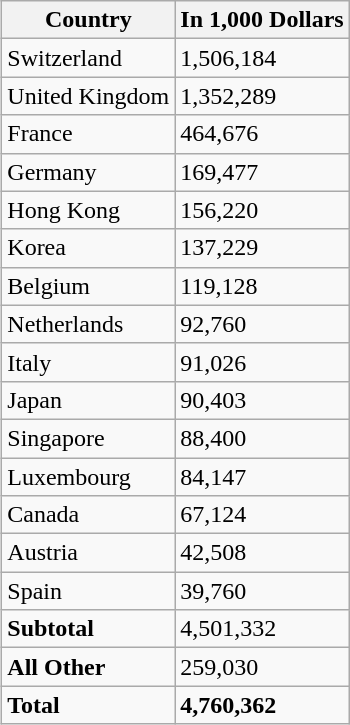<table class="wikitable" align="right">
<tr>
<th>Country</th>
<th>In 1,000 Dollars</th>
</tr>
<tr>
<td>Switzerland</td>
<td>1,506,184</td>
</tr>
<tr>
<td>United Kingdom</td>
<td>1,352,289</td>
</tr>
<tr>
<td>France</td>
<td>464,676</td>
</tr>
<tr>
<td>Germany</td>
<td>169,477</td>
</tr>
<tr>
<td>Hong Kong</td>
<td>156,220</td>
</tr>
<tr>
<td>Korea</td>
<td>137,229</td>
</tr>
<tr>
<td>Belgium</td>
<td>119,128</td>
</tr>
<tr>
<td>Netherlands</td>
<td>92,760</td>
</tr>
<tr>
<td>Italy</td>
<td>91,026</td>
</tr>
<tr>
<td>Japan</td>
<td>90,403</td>
</tr>
<tr>
<td>Singapore</td>
<td>88,400</td>
</tr>
<tr>
<td>Luxembourg</td>
<td>84,147</td>
</tr>
<tr>
<td>Canada</td>
<td>67,124</td>
</tr>
<tr>
<td>Austria</td>
<td>42,508</td>
</tr>
<tr>
<td>Spain</td>
<td>39,760</td>
</tr>
<tr>
<td><strong>Subtotal</strong></td>
<td>4,501,332</td>
</tr>
<tr>
<td><strong>All Other</strong></td>
<td>259,030</td>
</tr>
<tr>
<td><strong>Total</strong></td>
<td><strong>4,760,362</strong></td>
</tr>
</table>
